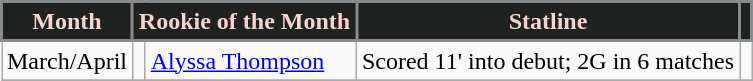<table class="wikitable sortable">
<tr>
<th style="background:#202121; color:#F7D5CF; border:2px solid #898C8F;">Month</th>
<th style="background:#202121; color:#F7D5CF; border:2px solid #898C8F;" colspan=2>Rookie of the Month</th>
<th style="background:#202121; color:#F7D5CF; border:2px solid #898C8F;">Statline</th>
<th style="background:#202121; color:#F7D5CF; border:2px solid #898C8F;"></th>
</tr>
<tr>
<td>March/April</td>
<td></td>
<td><a href='#'>Alyssa Thompson</a></td>
<td>Scored 11' into debut; 2G in 6 matches</td>
<td></td>
</tr>
<tr>
</tr>
</table>
